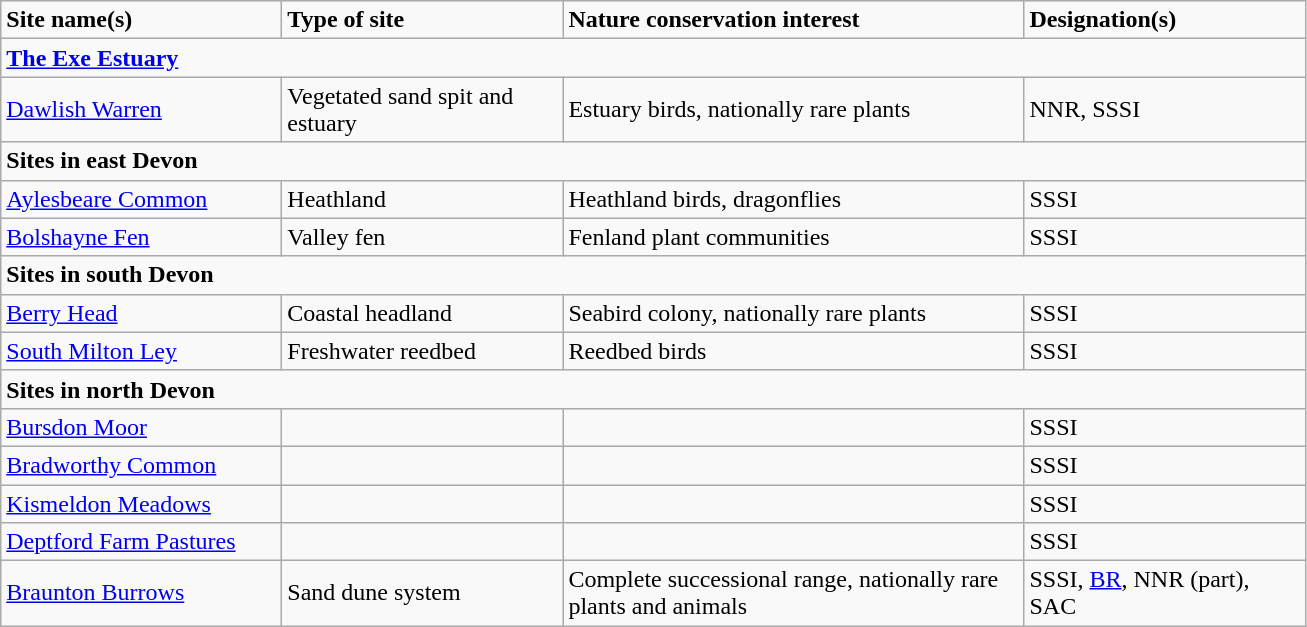<table class="wikitable">
<tr>
<td style="width:180px"><strong>Site name(s)</strong></td>
<td style="width:180px"><strong>Type of site</strong></td>
<td style="width:300px"><strong>Nature conservation interest</strong></td>
<td style="width:180px"><strong>Designation(s)</strong></td>
</tr>
<tr>
<td colspan="4" align="left"><strong><a href='#'>The Exe Estuary</a></strong></td>
</tr>
<tr>
<td><a href='#'>Dawlish Warren</a></td>
<td>Vegetated sand spit and estuary</td>
<td>Estuary birds, nationally rare plants</td>
<td>NNR, SSSI</td>
</tr>
<tr>
<td colspan="4" align="left"><strong>Sites in east Devon</strong></td>
</tr>
<tr>
<td><a href='#'>Aylesbeare Common</a></td>
<td>Heathland</td>
<td>Heathland birds, dragonflies</td>
<td>SSSI</td>
</tr>
<tr>
<td><a href='#'>Bolshayne Fen</a></td>
<td>Valley fen</td>
<td>Fenland plant communities</td>
<td>SSSI</td>
</tr>
<tr>
<td colspan="4" align="left"><strong>Sites in south Devon</strong></td>
</tr>
<tr>
<td><a href='#'>Berry Head</a></td>
<td>Coastal headland</td>
<td>Seabird colony, nationally rare plants</td>
<td>SSSI</td>
</tr>
<tr>
<td><a href='#'>South Milton Ley</a></td>
<td>Freshwater reedbed</td>
<td>Reedbed birds</td>
<td>SSSI</td>
</tr>
<tr>
<td colspan="4" align="left"><strong>Sites in north Devon</strong></td>
</tr>
<tr>
<td><a href='#'>Bursdon Moor</a></td>
<td></td>
<td></td>
<td>SSSI</td>
</tr>
<tr>
<td><a href='#'>Bradworthy Common</a></td>
<td></td>
<td></td>
<td>SSSI</td>
</tr>
<tr>
<td><a href='#'>Kismeldon Meadows</a></td>
<td></td>
<td></td>
<td>SSSI</td>
</tr>
<tr>
<td><a href='#'>Deptford Farm Pastures</a></td>
<td></td>
<td></td>
<td>SSSI</td>
</tr>
<tr>
<td><a href='#'>Braunton Burrows</a></td>
<td>Sand dune system</td>
<td>Complete successional range, nationally rare plants and animals</td>
<td>SSSI, <a href='#'>BR</a>, NNR (part), SAC</td>
</tr>
</table>
